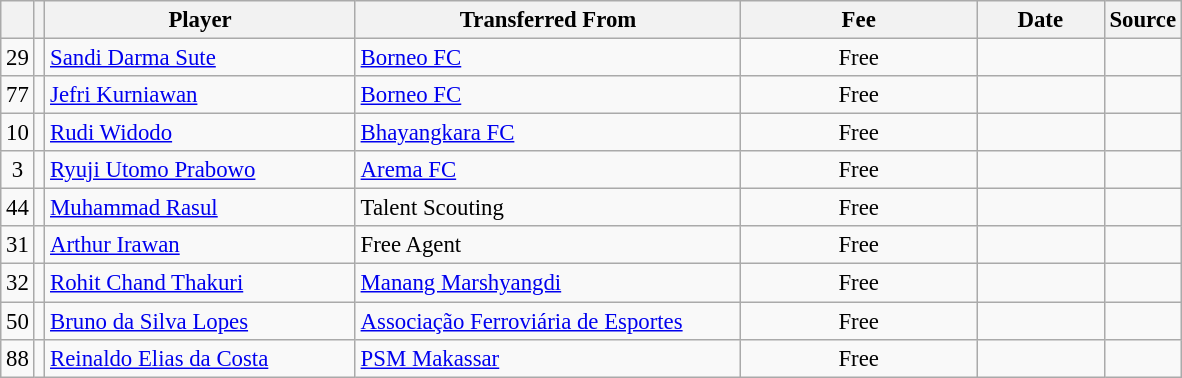<table class="wikitable plainrowheaders sortable" style="font-size:95%">
<tr>
<th></th>
<th></th>
<th scope=col style="width:200px;"><strong>Player</strong></th>
<th scope=col style="width:250px;"><strong>Transferred From</strong></th>
<th scope=col style="width:150px;"><strong>Fee</strong></th>
<th scope=col style="width:78px;"><strong>Date</strong></th>
<th><strong>Source</strong></th>
</tr>
<tr>
<td align=center>29</td>
<td align=center></td>
<td> <a href='#'>Sandi Darma Sute</a></td>
<td> <a href='#'>Borneo FC</a></td>
<td align=center>Free</td>
<td align=center></td>
<td align=center></td>
</tr>
<tr>
<td align=center>77</td>
<td align=center></td>
<td> <a href='#'>Jefri Kurniawan</a></td>
<td> <a href='#'>Borneo FC</a></td>
<td align=center>Free</td>
<td align=center></td>
<td align=center></td>
</tr>
<tr>
<td align=center>10</td>
<td align=center></td>
<td> <a href='#'>Rudi Widodo</a></td>
<td> <a href='#'>Bhayangkara FC</a></td>
<td align=center>Free</td>
<td align=center></td>
<td align=center></td>
</tr>
<tr>
<td align=center>3</td>
<td align=center></td>
<td> <a href='#'>Ryuji Utomo Prabowo</a></td>
<td> <a href='#'>Arema FC</a></td>
<td align=center>Free</td>
<td align=center></td>
<td align=center></td>
</tr>
<tr>
<td align=center>44</td>
<td align=center></td>
<td> <a href='#'>Muhammad Rasul</a></td>
<td>Talent Scouting</td>
<td align=center>Free</td>
<td align=center></td>
<td align=center></td>
</tr>
<tr>
<td align=center>31</td>
<td align=center></td>
<td> <a href='#'>Arthur Irawan</a></td>
<td>Free Agent</td>
<td align=center>Free</td>
<td align=center></td>
<td align=center></td>
</tr>
<tr>
<td align=center>32</td>
<td align=center></td>
<td> <a href='#'>Rohit Chand Thakuri</a></td>
<td> <a href='#'>Manang Marshyangdi</a></td>
<td align=center>Free</td>
<td align=center></td>
<td align=center></td>
</tr>
<tr>
<td align=center>50</td>
<td align=center></td>
<td> <a href='#'>Bruno da Silva Lopes</a></td>
<td> <a href='#'>Associação Ferroviária de Esportes</a></td>
<td align=center>Free</td>
<td align=center></td>
<td align=center></td>
</tr>
<tr>
<td align=center>88</td>
<td align=center></td>
<td> <a href='#'>Reinaldo Elias da Costa</a></td>
<td> <a href='#'>PSM Makassar</a></td>
<td align=center>Free</td>
<td align=center></td>
<td align=center></td>
</tr>
</table>
